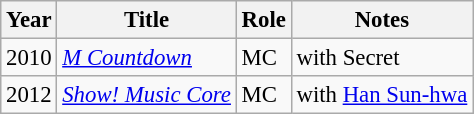<table class="wikitable" style="font-size: 95%">
<tr>
<th scope="col">Year</th>
<th scope="col">Title</th>
<th scope="col">Role</th>
<th scope="col">Notes</th>
</tr>
<tr>
<td>2010</td>
<td><em><a href='#'>M Countdown</a></em></td>
<td>MC</td>
<td>with Secret</td>
</tr>
<tr>
<td>2012</td>
<td><em><a href='#'>Show! Music Core</a></em></td>
<td>MC</td>
<td>with <a href='#'>Han Sun-hwa</a></td>
</tr>
</table>
